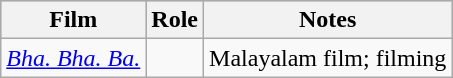<table class="wikitable sortable">
<tr style="background:#b0c4de; text-align:center;">
<th>Film</th>
<th>Role</th>
<th>Notes</th>
</tr>
<tr>
<td><em><a href='#'>Bha. Bha. Ba.</a></em></td>
<td></td>
<td>Malayalam film; filming</td>
</tr>
</table>
